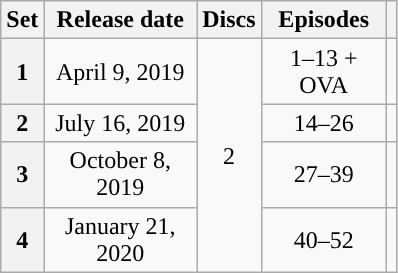<table class="wikitable" style="text-align: center; width: 21%;">
<tr>
<th scope="col" 175px;>Set</th>
<th scope="col" 125px;>Release date</th>
<th scope="col">Discs</th>
<th scope="col">Episodes</th>
<th scope="col"></th>
</tr>
<tr>
<th scope="row">1</th>
<td>April 9, 2019</td>
<td rowspan="9">2</td>
<td>1–13 + OVA</td>
<td></td>
</tr>
<tr>
<th scope="row">2</th>
<td>July 16, 2019</td>
<td>14–26</td>
<td></td>
</tr>
<tr>
<th scope="row">3</th>
<td>October 8, 2019</td>
<td>27–39</td>
<td></td>
</tr>
<tr>
<th scope="row">4</th>
<td>January 21, 2020</td>
<td>40–52</td>
<td></td>
</tr>
</table>
